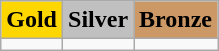<table class=wikitable>
<tr>
<td align=center bgcolor=gold> <strong>Gold</strong></td>
<td align=center bgcolor=silver> <strong>Silver</strong></td>
<td align=center bgcolor=cc9966> <strong>Bronze</strong></td>
</tr>
<tr>
<td></td>
<td></td>
<td></td>
</tr>
</table>
